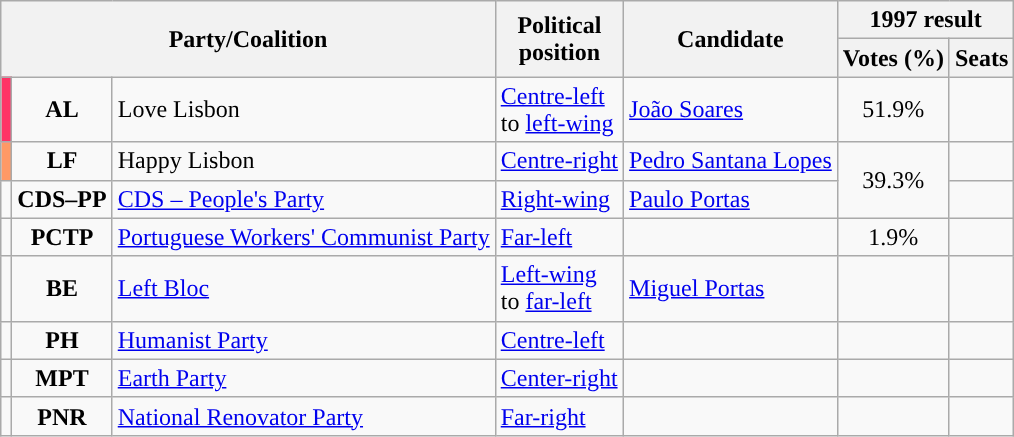<table class="wikitable">
<tr>
<th colspan="3" rowspan="2">Party/Coalition</th>
<th rowspan="2">Political<br>position</th>
<th rowspan="2">Candidate</th>
<th colspan="2">1997 result</th>
</tr>
<tr>
<th>Votes (%)</th>
<th>Seats</th>
</tr>
<tr>
<td style="background:#FF3366;"></td>
<td style="text-align:center;"><strong>AL</strong></td>
<td>Love Lisbon<br> </td>
<td><a href='#'>Centre-left</a><br>to <a href='#'>left-wing</a></td>
<td><a href='#'>João Soares</a></td>
<td style="text-align:center;">51.9%</td>
<td></td>
</tr>
<tr>
<td style="background:#FF9966;"></td>
<td style="text-align:center;"><strong>LF</strong></td>
<td>Happy Lisbon<br> </td>
<td><a href='#'>Centre-right</a></td>
<td><a href='#'>Pedro Santana Lopes</a></td>
<td rowspan="2" style="text-align:center;">39.3%</td>
<td></td>
</tr>
<tr>
<td style="background:"></td>
<td style="text-align:center;"><strong>CDS–PP</strong></td>
<td><a href='#'>CDS – People's Party</a><br></td>
<td><a href='#'>Right-wing</a></td>
<td><a href='#'>Paulo Portas</a></td>
<td></td>
</tr>
<tr>
<td style="background:"></td>
<td style="text-align:center;"><strong>PCTP</strong></td>
<td><a href='#'>Portuguese Workers' Communist Party</a><br></td>
<td><a href='#'>Far-left</a></td>
<td></td>
<td style="text-align:center;">1.9%</td>
<td></td>
</tr>
<tr>
<td style="background:"></td>
<td style="text-align:center;"><strong>BE</strong></td>
<td><a href='#'>Left Bloc</a><br></td>
<td><a href='#'>Left-wing</a><br>to <a href='#'>far-left</a></td>
<td><a href='#'>Miguel Portas</a></td>
<td></td>
<td></td>
</tr>
<tr>
<td style="background:"></td>
<td style="text-align:center;"><strong>PH</strong></td>
<td><a href='#'>Humanist Party</a><br></td>
<td><a href='#'>Centre-left</a></td>
<td></td>
<td></td>
<td></td>
</tr>
<tr>
<td style="background:"></td>
<td style="text-align:center;"><strong>MPT</strong></td>
<td><a href='#'>Earth Party</a><br></td>
<td><a href='#'>Center-right</a></td>
<td></td>
<td></td>
<td></td>
</tr>
<tr>
<td style="background:"></td>
<td style="text-align:center;"><strong>PNR</strong></td>
<td><a href='#'>National Renovator Party</a><br></td>
<td><a href='#'>Far-right</a></td>
<td></td>
<td></td>
<td></td>
</tr>
</table>
